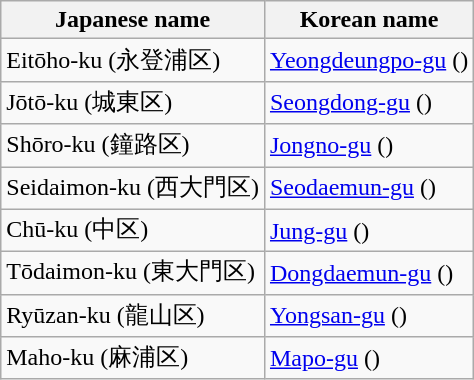<table class="wikitable">
<tr>
<th>Japanese name</th>
<th>Korean name</th>
</tr>
<tr>
<td>Eitōho-ku (永登浦区)</td>
<td><a href='#'>Yeongdeungpo-gu</a> ()</td>
</tr>
<tr>
<td>Jōtō-ku (城東区)</td>
<td><a href='#'>Seongdong-gu</a>  ()</td>
</tr>
<tr>
<td>Shōro-ku (鐘路区)</td>
<td><a href='#'>Jongno-gu</a> ()</td>
</tr>
<tr>
<td>Seidaimon-ku (西大門区)</td>
<td><a href='#'>Seodaemun-gu</a> ()</td>
</tr>
<tr>
<td>Chū-ku (中区)</td>
<td><a href='#'>Jung-gu</a> ()</td>
</tr>
<tr>
<td>Tōdaimon-ku (東大門区)</td>
<td><a href='#'>Dongdaemun-gu</a> ()</td>
</tr>
<tr>
<td>Ryūzan-ku (龍山区)</td>
<td><a href='#'>Yongsan-gu</a> ()</td>
</tr>
<tr>
<td>Maho-ku (麻浦区)</td>
<td><a href='#'>Mapo-gu</a> ()</td>
</tr>
</table>
